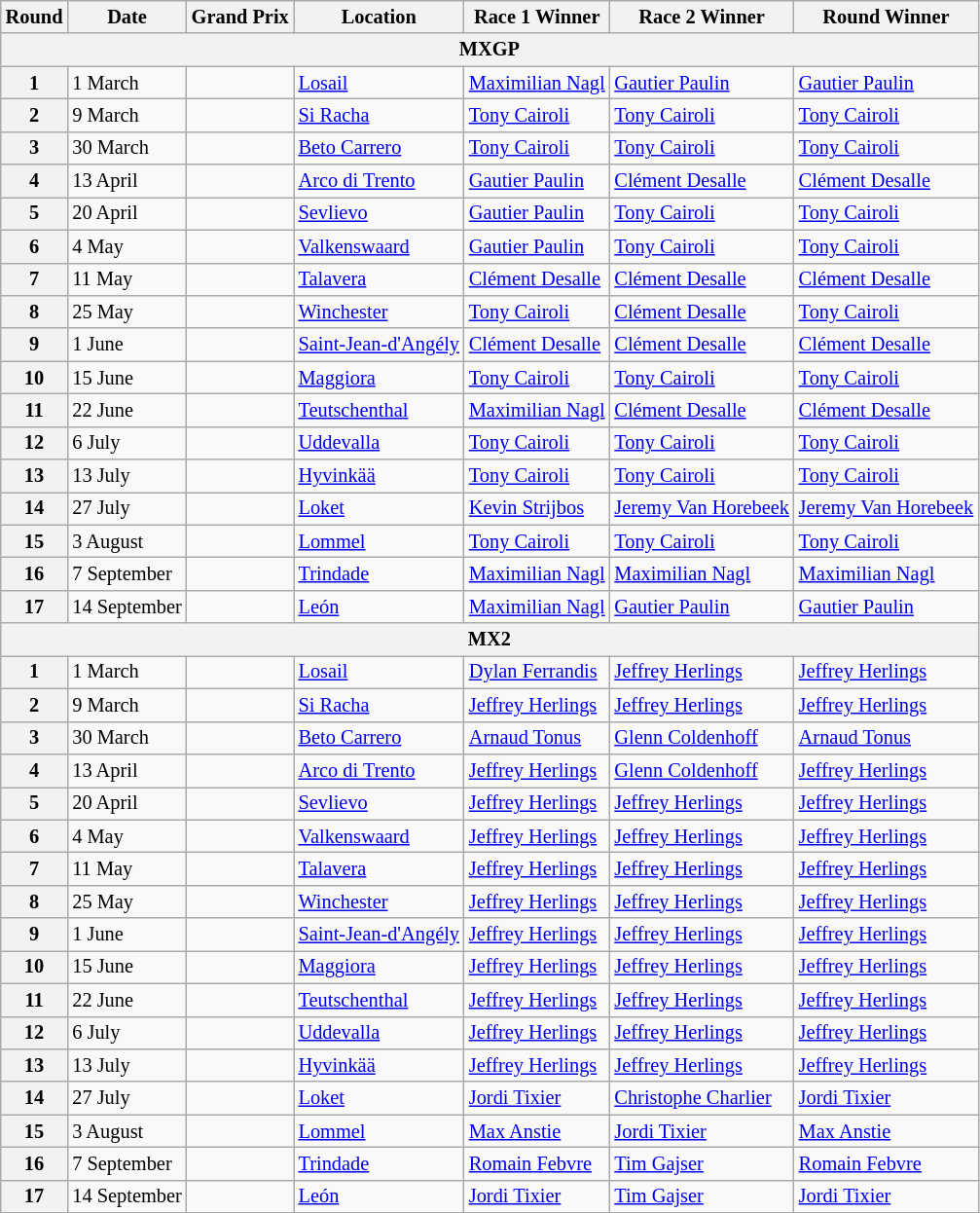<table class="wikitable" style="font-size: 85%;">
<tr>
<th>Round</th>
<th>Date</th>
<th>Grand Prix</th>
<th>Location</th>
<th>Race 1 Winner</th>
<th>Race 2 Winner</th>
<th>Round Winner</th>
</tr>
<tr>
<th colspan=7>MXGP</th>
</tr>
<tr>
<th>1</th>
<td>1 March</td>
<td></td>
<td><a href='#'>Losail</a></td>
<td> <a href='#'>Maximilian Nagl</a></td>
<td> <a href='#'>Gautier Paulin</a></td>
<td> <a href='#'>Gautier Paulin</a></td>
</tr>
<tr>
<th>2</th>
<td>9 March</td>
<td></td>
<td><a href='#'>Si Racha</a></td>
<td> <a href='#'>Tony Cairoli</a></td>
<td> <a href='#'>Tony Cairoli</a></td>
<td> <a href='#'>Tony Cairoli</a></td>
</tr>
<tr>
<th>3</th>
<td>30 March</td>
<td></td>
<td><a href='#'>Beto Carrero</a></td>
<td> <a href='#'>Tony Cairoli</a></td>
<td> <a href='#'>Tony Cairoli</a></td>
<td> <a href='#'>Tony Cairoli</a></td>
</tr>
<tr>
<th>4</th>
<td>13 April</td>
<td></td>
<td><a href='#'>Arco di Trento</a></td>
<td> <a href='#'>Gautier Paulin</a></td>
<td> <a href='#'>Clément Desalle</a></td>
<td> <a href='#'>Clément Desalle</a></td>
</tr>
<tr>
<th>5</th>
<td>20 April</td>
<td></td>
<td><a href='#'>Sevlievo</a></td>
<td> <a href='#'>Gautier Paulin</a></td>
<td> <a href='#'>Tony Cairoli</a></td>
<td> <a href='#'>Tony Cairoli</a></td>
</tr>
<tr>
<th>6</th>
<td>4 May</td>
<td></td>
<td><a href='#'>Valkenswaard</a></td>
<td> <a href='#'>Gautier Paulin</a></td>
<td> <a href='#'>Tony Cairoli</a></td>
<td> <a href='#'>Tony Cairoli</a></td>
</tr>
<tr>
<th>7</th>
<td>11 May</td>
<td></td>
<td><a href='#'>Talavera</a></td>
<td> <a href='#'>Clément Desalle</a></td>
<td> <a href='#'>Clément Desalle</a></td>
<td> <a href='#'>Clément Desalle</a></td>
</tr>
<tr>
<th>8</th>
<td>25 May</td>
<td></td>
<td><a href='#'>Winchester</a></td>
<td> <a href='#'>Tony Cairoli</a></td>
<td> <a href='#'>Clément Desalle</a></td>
<td> <a href='#'>Tony Cairoli</a></td>
</tr>
<tr>
<th>9</th>
<td>1 June</td>
<td></td>
<td><a href='#'>Saint-Jean-d'Angély</a></td>
<td> <a href='#'>Clément Desalle</a></td>
<td> <a href='#'>Clément Desalle</a></td>
<td> <a href='#'>Clément Desalle</a></td>
</tr>
<tr>
<th>10</th>
<td>15 June</td>
<td></td>
<td><a href='#'>Maggiora</a></td>
<td> <a href='#'>Tony Cairoli</a></td>
<td> <a href='#'>Tony Cairoli</a></td>
<td> <a href='#'>Tony Cairoli</a></td>
</tr>
<tr>
<th>11</th>
<td>22 June</td>
<td></td>
<td><a href='#'>Teutschenthal</a></td>
<td> <a href='#'>Maximilian Nagl</a></td>
<td> <a href='#'>Clément Desalle</a></td>
<td> <a href='#'>Clément Desalle</a></td>
</tr>
<tr>
<th>12</th>
<td>6 July</td>
<td></td>
<td><a href='#'>Uddevalla</a></td>
<td> <a href='#'>Tony Cairoli</a></td>
<td> <a href='#'>Tony Cairoli</a></td>
<td> <a href='#'>Tony Cairoli</a></td>
</tr>
<tr>
<th>13</th>
<td>13 July</td>
<td></td>
<td><a href='#'>Hyvinkää</a></td>
<td> <a href='#'>Tony Cairoli</a></td>
<td> <a href='#'>Tony Cairoli</a></td>
<td> <a href='#'>Tony Cairoli</a></td>
</tr>
<tr>
<th>14</th>
<td>27 July</td>
<td></td>
<td><a href='#'>Loket</a></td>
<td> <a href='#'>Kevin Strijbos</a></td>
<td> <a href='#'>Jeremy Van Horebeek</a></td>
<td> <a href='#'>Jeremy Van Horebeek</a></td>
</tr>
<tr>
<th>15</th>
<td>3 August</td>
<td></td>
<td><a href='#'>Lommel</a></td>
<td> <a href='#'>Tony Cairoli</a></td>
<td> <a href='#'>Tony Cairoli</a></td>
<td> <a href='#'>Tony Cairoli</a></td>
</tr>
<tr>
<th>16</th>
<td>7 September</td>
<td></td>
<td><a href='#'>Trindade</a></td>
<td> <a href='#'>Maximilian Nagl</a></td>
<td> <a href='#'>Maximilian Nagl</a></td>
<td> <a href='#'>Maximilian Nagl</a></td>
</tr>
<tr>
<th>17</th>
<td>14 September</td>
<td></td>
<td><a href='#'>León</a></td>
<td> <a href='#'>Maximilian Nagl</a></td>
<td> <a href='#'>Gautier Paulin</a></td>
<td> <a href='#'>Gautier Paulin</a></td>
</tr>
<tr>
<th colspan=7>MX2</th>
</tr>
<tr>
<th>1</th>
<td>1 March</td>
<td></td>
<td><a href='#'>Losail</a></td>
<td> <a href='#'>Dylan Ferrandis</a></td>
<td> <a href='#'>Jeffrey Herlings</a></td>
<td> <a href='#'>Jeffrey Herlings</a></td>
</tr>
<tr>
<th>2</th>
<td>9 March</td>
<td></td>
<td><a href='#'>Si Racha</a></td>
<td> <a href='#'>Jeffrey Herlings</a></td>
<td> <a href='#'>Jeffrey Herlings</a></td>
<td> <a href='#'>Jeffrey Herlings</a></td>
</tr>
<tr>
<th>3</th>
<td>30 March</td>
<td></td>
<td><a href='#'>Beto Carrero</a></td>
<td> <a href='#'>Arnaud Tonus</a></td>
<td> <a href='#'>Glenn Coldenhoff</a></td>
<td> <a href='#'>Arnaud Tonus</a></td>
</tr>
<tr>
<th>4</th>
<td>13 April</td>
<td></td>
<td><a href='#'>Arco di Trento</a></td>
<td> <a href='#'>Jeffrey Herlings</a></td>
<td> <a href='#'>Glenn Coldenhoff</a></td>
<td> <a href='#'>Jeffrey Herlings</a></td>
</tr>
<tr>
<th>5</th>
<td>20 April</td>
<td></td>
<td><a href='#'>Sevlievo</a></td>
<td> <a href='#'>Jeffrey Herlings</a></td>
<td> <a href='#'>Jeffrey Herlings</a></td>
<td> <a href='#'>Jeffrey Herlings</a></td>
</tr>
<tr>
<th>6</th>
<td>4 May</td>
<td></td>
<td><a href='#'>Valkenswaard</a></td>
<td> <a href='#'>Jeffrey Herlings</a></td>
<td> <a href='#'>Jeffrey Herlings</a></td>
<td> <a href='#'>Jeffrey Herlings</a></td>
</tr>
<tr>
<th>7</th>
<td>11 May</td>
<td></td>
<td><a href='#'>Talavera</a></td>
<td> <a href='#'>Jeffrey Herlings</a></td>
<td> <a href='#'>Jeffrey Herlings</a></td>
<td> <a href='#'>Jeffrey Herlings</a></td>
</tr>
<tr>
<th>8</th>
<td>25 May</td>
<td></td>
<td><a href='#'>Winchester</a></td>
<td> <a href='#'>Jeffrey Herlings</a></td>
<td> <a href='#'>Jeffrey Herlings</a></td>
<td> <a href='#'>Jeffrey Herlings</a></td>
</tr>
<tr>
<th>9</th>
<td>1 June</td>
<td></td>
<td><a href='#'>Saint-Jean-d'Angély</a></td>
<td> <a href='#'>Jeffrey Herlings</a></td>
<td> <a href='#'>Jeffrey Herlings</a></td>
<td> <a href='#'>Jeffrey Herlings</a></td>
</tr>
<tr>
<th>10</th>
<td>15 June</td>
<td></td>
<td><a href='#'>Maggiora</a></td>
<td> <a href='#'>Jeffrey Herlings</a></td>
<td> <a href='#'>Jeffrey Herlings</a></td>
<td> <a href='#'>Jeffrey Herlings</a></td>
</tr>
<tr>
<th>11</th>
<td>22 June</td>
<td></td>
<td><a href='#'>Teutschenthal</a></td>
<td> <a href='#'>Jeffrey Herlings</a></td>
<td> <a href='#'>Jeffrey Herlings</a></td>
<td> <a href='#'>Jeffrey Herlings</a></td>
</tr>
<tr>
<th>12</th>
<td>6 July</td>
<td></td>
<td><a href='#'>Uddevalla</a></td>
<td> <a href='#'>Jeffrey Herlings</a></td>
<td> <a href='#'>Jeffrey Herlings</a></td>
<td> <a href='#'>Jeffrey Herlings</a></td>
</tr>
<tr>
<th>13</th>
<td>13 July</td>
<td></td>
<td><a href='#'>Hyvinkää</a></td>
<td> <a href='#'>Jeffrey Herlings</a></td>
<td> <a href='#'>Jeffrey Herlings</a></td>
<td> <a href='#'>Jeffrey Herlings</a></td>
</tr>
<tr>
<th>14</th>
<td>27 July</td>
<td></td>
<td><a href='#'>Loket</a></td>
<td> <a href='#'>Jordi Tixier</a></td>
<td> <a href='#'>Christophe Charlier</a></td>
<td> <a href='#'>Jordi Tixier</a></td>
</tr>
<tr>
<th>15</th>
<td>3 August</td>
<td></td>
<td><a href='#'>Lommel</a></td>
<td> <a href='#'>Max Anstie</a></td>
<td> <a href='#'>Jordi Tixier</a></td>
<td> <a href='#'>Max Anstie</a></td>
</tr>
<tr>
<th>16</th>
<td>7 September</td>
<td></td>
<td><a href='#'>Trindade</a></td>
<td> <a href='#'>Romain Febvre</a></td>
<td> <a href='#'>Tim Gajser</a></td>
<td> <a href='#'>Romain Febvre</a></td>
</tr>
<tr>
<th>17</th>
<td>14 September</td>
<td></td>
<td><a href='#'>León</a></td>
<td> <a href='#'>Jordi Tixier</a></td>
<td> <a href='#'>Tim Gajser</a></td>
<td> <a href='#'>Jordi Tixier</a></td>
</tr>
</table>
